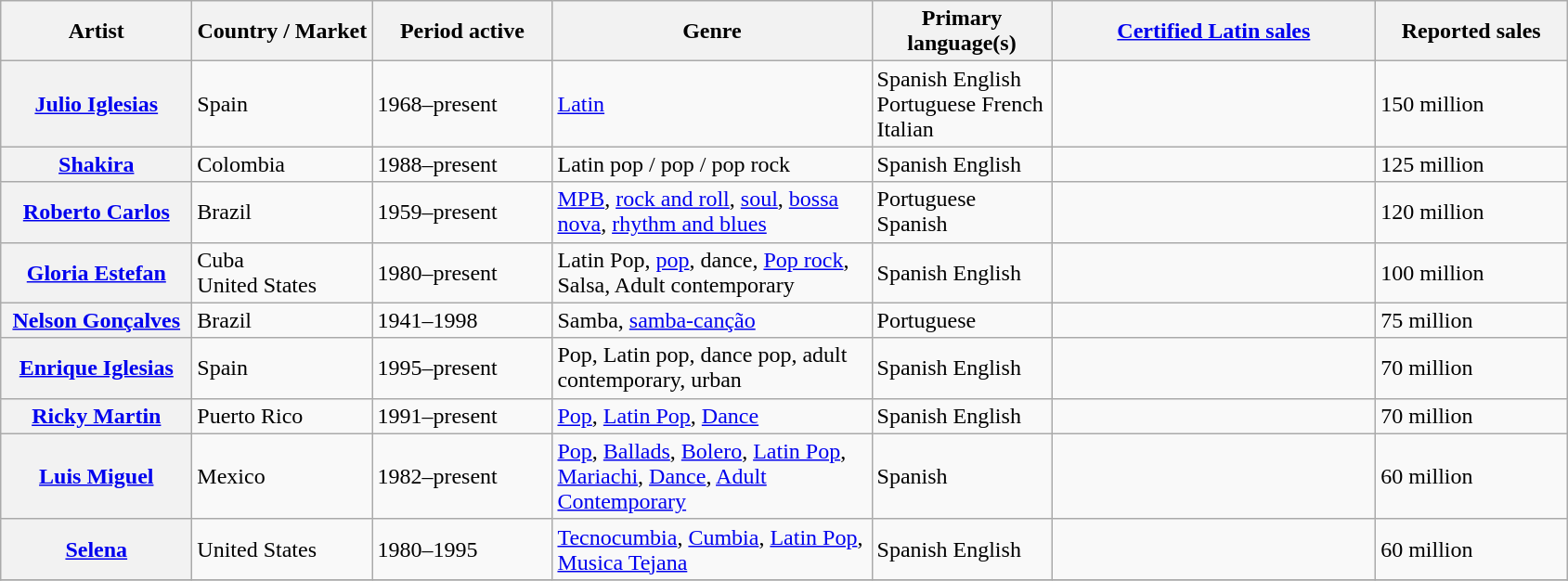<table class="wikitable plainrowheaders sortable">
<tr>
<th scope="col" style="width:130px;">Artist</th>
<th scope="col" style="width:122px;">Country / Market</th>
<th scope="col" style="width:122px;">Period active</th>
<th scope="col" style="width:222px;">Genre</th>
<th scope="col" style="width:122px;">Primary language(s)</th>
<th scope="col" style="width:225px;"><a href='#'>Certified Latin sales</a></th>
<th scope="col" style="width:130px;">Reported sales</th>
</tr>
<tr>
<th scope="row"><a href='#'>Julio Iglesias</a></th>
<td>Spain</td>
<td>1968–present</td>
<td><a href='#'>Latin</a></td>
<td>Spanish  English  Portuguese  French  Italian</td>
<td><br></td>
<td>150 million</td>
</tr>
<tr>
<th scope="row"><a href='#'>Shakira</a></th>
<td>Colombia</td>
<td>1988–present</td>
<td>Latin pop / pop / pop rock</td>
<td>Spanish  English</td>
<td><br></td>
<td>125 million</td>
</tr>
<tr>
<th scope="row"><a href='#'>Roberto Carlos</a></th>
<td>Brazil</td>
<td>1959–present</td>
<td><a href='#'>MPB</a>, <a href='#'>rock and roll</a>, <a href='#'>soul</a>, <a href='#'>bossa nova</a>, <a href='#'>rhythm and blues</a></td>
<td>Portuguese  Spanish</td>
<td><br></td>
<td>120 million</td>
</tr>
<tr>
<th scope="row"><a href='#'>Gloria Estefan</a></th>
<td>Cuba<br>United States</td>
<td>1980–present</td>
<td>Latin Pop, <a href='#'>pop</a>, dance, <a href='#'>Pop rock</a>, Salsa, Adult contemporary</td>
<td>Spanish  English</td>
<td><small></small><br></td>
<td>100 million</td>
</tr>
<tr>
<th scope="row"><a href='#'>Nelson Gonçalves</a></th>
<td>Brazil</td>
<td>1941–1998</td>
<td>Samba, <a href='#'>samba-canção</a></td>
<td>Portuguese</td>
<td></td>
<td>75 million</td>
</tr>
<tr>
<th scope="row"><a href='#'>Enrique Iglesias</a></th>
<td>Spain</td>
<td>1995–present</td>
<td>Pop, Latin pop, dance pop, adult contemporary, urban</td>
<td>Spanish  English</td>
<td><br></td>
<td>70 million</td>
</tr>
<tr>
<th scope="row"><a href='#'>Ricky Martin</a></th>
<td>Puerto Rico</td>
<td>1991–present</td>
<td><a href='#'>Pop</a>, <a href='#'>Latin Pop</a>, <a href='#'>Dance</a></td>
<td>Spanish  English</td>
<td><br></td>
<td>70 million</td>
</tr>
<tr>
<th scope="row"><a href='#'>Luis Miguel</a></th>
<td>Mexico</td>
<td>1982–present</td>
<td><a href='#'>Pop</a>, <a href='#'>Ballads</a>, <a href='#'>Bolero</a>, <a href='#'>Latin Pop</a>, <a href='#'>Mariachi</a>, <a href='#'>Dance</a>, <a href='#'>Adult Contemporary</a></td>
<td>Spanish</td>
<td><small></small><br></td>
<td>60 million</td>
</tr>
<tr>
<th scope="row"><a href='#'>Selena</a></th>
<td>United States</td>
<td>1980–1995</td>
<td><a href='#'>Tecnocumbia</a>, <a href='#'>Cumbia</a>, <a href='#'>Latin Pop</a>, <a href='#'>Musica Tejana</a></td>
<td>Spanish  English</td>
<td><small></small><br></td>
<td>60 million</td>
</tr>
<tr>
</tr>
</table>
